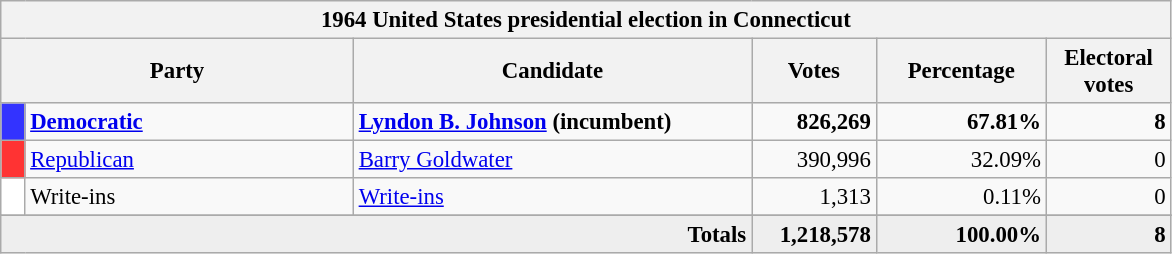<table class="wikitable" style="font-size: 95%;">
<tr>
<th colspan="6">1964 United States presidential election in Connecticut</th>
</tr>
<tr>
<th colspan="2" style="width: 15em">Party</th>
<th style="width: 17em">Candidate</th>
<th style="width: 5em">Votes</th>
<th style="width: 7em">Percentage</th>
<th style="width: 5em">Electoral votes</th>
</tr>
<tr>
<th style="background-color:#3333FF; width: 3px"></th>
<td style="width: 130px"><strong><a href='#'>Democratic</a></strong></td>
<td><strong><a href='#'>Lyndon B. Johnson</a> (incumbent)</strong></td>
<td align="right"><strong>826,269</strong></td>
<td align="right"><strong>67.81%</strong></td>
<td align="right"><strong>8</strong></td>
</tr>
<tr>
<th style="background-color:#FF3333; width: 3px"></th>
<td style="width: 130px"><a href='#'>Republican</a></td>
<td><a href='#'>Barry Goldwater</a></td>
<td align="right">390,996</td>
<td align="right">32.09%</td>
<td align="right">0</td>
</tr>
<tr>
<th style="background-color:#FFFFFF; width: 3px"></th>
<td style="width: 130px">Write-ins</td>
<td><a href='#'>Write-ins</a></td>
<td align="right">1,313</td>
<td align="right">0.11%</td>
<td align="right">0</td>
</tr>
<tr>
</tr>
<tr bgcolor="#EEEEEE">
<td colspan="3" align="right"><strong>Totals</strong></td>
<td align="right"><strong>1,218,578</strong></td>
<td align="right"><strong>100.00%</strong></td>
<td align="right"><strong>8</strong></td>
</tr>
</table>
